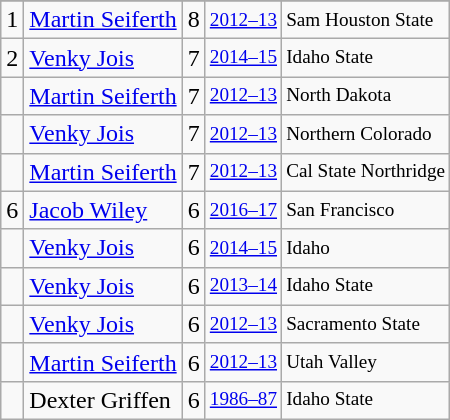<table class="wikitable">
<tr>
</tr>
<tr>
<td>1</td>
<td><a href='#'>Martin Seiferth</a></td>
<td>8</td>
<td style="font-size:80%;"><a href='#'>2012–13</a></td>
<td style="font-size:80%;">Sam Houston State</td>
</tr>
<tr>
<td>2</td>
<td><a href='#'>Venky Jois</a></td>
<td>7</td>
<td style="font-size:80%;"><a href='#'>2014–15</a></td>
<td style="font-size:80%;">Idaho State</td>
</tr>
<tr>
<td></td>
<td><a href='#'>Martin Seiferth</a></td>
<td>7</td>
<td style="font-size:80%;"><a href='#'>2012–13</a></td>
<td style="font-size:80%;">North Dakota</td>
</tr>
<tr>
<td></td>
<td><a href='#'>Venky Jois</a></td>
<td>7</td>
<td style="font-size:80%;"><a href='#'>2012–13</a></td>
<td style="font-size:80%;">Northern Colorado</td>
</tr>
<tr>
<td></td>
<td><a href='#'>Martin Seiferth</a></td>
<td>7</td>
<td style="font-size:80%;"><a href='#'>2012–13</a></td>
<td style="font-size:80%;">Cal State Northridge</td>
</tr>
<tr>
<td>6</td>
<td><a href='#'>Jacob Wiley</a></td>
<td>6</td>
<td style="font-size:80%;"><a href='#'>2016–17</a></td>
<td style="font-size:80%;">San Francisco</td>
</tr>
<tr>
<td></td>
<td><a href='#'>Venky Jois</a></td>
<td>6</td>
<td style="font-size:80%;"><a href='#'>2014–15</a></td>
<td style="font-size:80%;">Idaho</td>
</tr>
<tr>
<td></td>
<td><a href='#'>Venky Jois</a></td>
<td>6</td>
<td style="font-size:80%;"><a href='#'>2013–14</a></td>
<td style="font-size:80%;">Idaho State</td>
</tr>
<tr>
<td></td>
<td><a href='#'>Venky Jois</a></td>
<td>6</td>
<td style="font-size:80%;"><a href='#'>2012–13</a></td>
<td style="font-size:80%;">Sacramento State</td>
</tr>
<tr>
<td></td>
<td><a href='#'>Martin Seiferth</a></td>
<td>6</td>
<td style="font-size:80%;"><a href='#'>2012–13</a></td>
<td style="font-size:80%;">Utah Valley</td>
</tr>
<tr>
<td></td>
<td>Dexter Griffen</td>
<td>6</td>
<td style="font-size:80%;"><a href='#'>1986–87</a></td>
<td style="font-size:80%;">Idaho State</td>
</tr>
</table>
